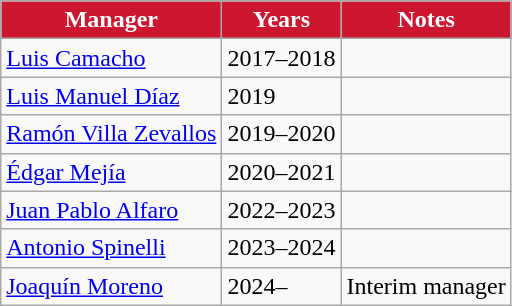<table class="wikitable">
<tr>
<th style=background-color:#CD1731;color:#FFFFFF>Manager</th>
<th style=background-color:#CD1731;color:#FFFFFF>Years</th>
<th style=background-color:#CD1731;color:#FFFFFF>Notes</th>
</tr>
<tr>
<td> <a href='#'>Luis Camacho</a></td>
<td>2017–2018</td>
<td></td>
</tr>
<tr>
<td> <a href='#'>Luis Manuel Díaz</a></td>
<td>2019</td>
<td></td>
</tr>
<tr>
<td> <a href='#'>Ramón Villa Zevallos</a></td>
<td>2019–2020</td>
<td></td>
</tr>
<tr>
<td> <a href='#'>Édgar Mejía</a></td>
<td>2020–2021</td>
<td></td>
</tr>
<tr>
<td> <a href='#'>Juan Pablo Alfaro</a></td>
<td>2022–2023</td>
<td></td>
</tr>
<tr>
<td> <a href='#'>Antonio Spinelli</a></td>
<td>2023–2024</td>
<td></td>
</tr>
<tr>
<td> <a href='#'>Joaquín Moreno</a></td>
<td>2024–</td>
<td>Interim  manager</td>
</tr>
</table>
